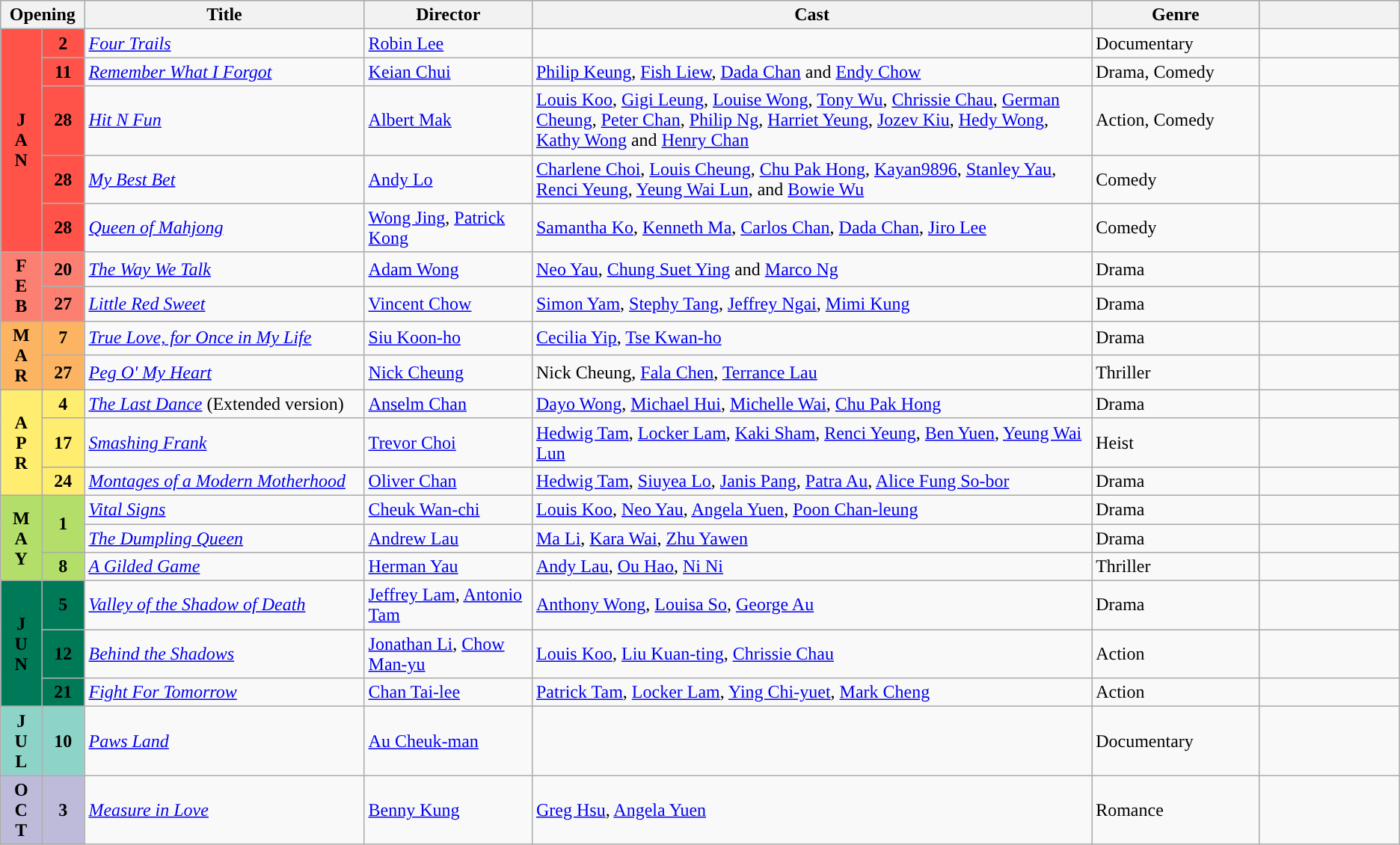<table class="wikitable">
<tr style="background:#b0e0e6; text-align:center;">
<th colspan="2" style="width:6%;">Opening</th>
<th style="width:20%;">Title</th>
<th style="width:12%;">Director</th>
<th style="width:40%;">Cast</th>
<th style="width:12%;">Genre</th>
<th></th>
</tr>
<tr>
<th rowspan="5" style="text-align:center; background:#FF5349; text color:#000;">J<br>A<br>N</th>
<td rowspan="1" style="text-align:center; background:#FF5349"><strong>2</strong></td>
<td><em><a href='#'>Four Trails</a></em></td>
<td><a href='#'>Robin Lee</a></td>
<td></td>
<td>Documentary</td>
<td></td>
</tr>
<tr>
<td rowspan="1" style="text-align:center; background:#FF5349"><strong>11</strong></td>
<td><em><a href='#'>Remember What I Forgot</a></em></td>
<td><a href='#'>Keian Chui</a></td>
<td><a href='#'>Philip Keung</a>, <a href='#'>Fish Liew</a>, <a href='#'>Dada Chan</a> and <a href='#'>Endy Chow</a></td>
<td>Drama, Comedy</td>
<td></td>
</tr>
<tr>
<td rowspan="1" style="text-align:center; background:#FF5349"><strong>28</strong></td>
<td><em><a href='#'>Hit N Fun</a></em></td>
<td><a href='#'>Albert Mak</a></td>
<td><a href='#'>Louis Koo</a>, <a href='#'>Gigi Leung</a>, <a href='#'>Louise Wong</a>, <a href='#'>Tony Wu</a>, <a href='#'>Chrissie Chau</a>, <a href='#'>German Cheung</a>, <a href='#'>Peter Chan</a>, <a href='#'>Philip Ng</a>, <a href='#'>Harriet Yeung</a>, <a href='#'>Jozev Kiu</a>, <a href='#'>Hedy Wong</a>, <a href='#'>Kathy Wong</a> and <a href='#'>Henry Chan</a></td>
<td>Action, Comedy</td>
<td></td>
</tr>
<tr>
<td rowspan="1" style="text-align:center; background:#FF5349"><strong>28</strong></td>
<td><em><a href='#'>My Best Bet</a></em></td>
<td><a href='#'>Andy Lo</a></td>
<td><a href='#'>Charlene Choi</a>, <a href='#'>Louis Cheung</a>, <a href='#'>Chu Pak Hong</a>, <a href='#'>Kayan9896</a>, <a href='#'>Stanley Yau</a>, <a href='#'>Renci Yeung</a>, <a href='#'>Yeung Wai Lun</a>, and <a href='#'>Bowie Wu</a></td>
<td>Comedy</td>
<td></td>
</tr>
<tr>
<td rowspan="1" style="text-align:center; background:#FF5349"><strong>28</strong></td>
<td><em><a href='#'>Queen of Mahjong</a></em></td>
<td><a href='#'>Wong Jing</a>, <a href='#'>Patrick Kong</a></td>
<td><a href='#'>Samantha Ko</a>, <a href='#'>Kenneth Ma</a>, <a href='#'>Carlos Chan</a>, <a href='#'>Dada Chan</a>, <a href='#'>Jiro Lee</a></td>
<td>Comedy</td>
<td></td>
</tr>
<tr>
<th rowspan="2" style="text-align:center; background:#fb8072; textcolor:#000;">F<br>E<br>B</th>
<td rowspan="1" style="text-align:center; background:#fb8072"><strong>20</strong></td>
<td><em><a href='#'>The Way We Talk</a></em></td>
<td><a href='#'>Adam Wong</a></td>
<td><a href='#'>Neo Yau</a>, <a href='#'>Chung Suet Ying</a> and <a href='#'>Marco Ng</a></td>
<td>Drama</td>
<td></td>
</tr>
<tr>
<td rowspan="1" style="text-align:center; background:#fb8072"><strong>27</strong></td>
<td><em><a href='#'>Little Red Sweet</a></em></td>
<td><a href='#'>Vincent Chow</a></td>
<td><a href='#'>Simon Yam</a>, <a href='#'>Stephy Tang</a>, <a href='#'>Jeffrey Ngai</a>, <a href='#'>Mimi Kung</a></td>
<td>Drama</td>
<td></td>
</tr>
<tr>
<th rowspan="2" style="text-align:center; background:#fdb462; textcolor:#000;">M<br>A<br>R</th>
<td rowspan="1" style="text-align:center; background:#fdb462"><strong>7</strong></td>
<td><em><a href='#'>True Love, for Once in My Life</a></em></td>
<td><a href='#'>Siu Koon-ho</a></td>
<td><a href='#'>Cecilia Yip</a>, <a href='#'>Tse Kwan-ho</a></td>
<td>Drama</td>
<td></td>
</tr>
<tr>
<td rowspan="1" style="text-align:center; background:#fdb462"><strong>27</strong></td>
<td><em><a href='#'>Peg O' My Heart</a></em></td>
<td><a href='#'>Nick Cheung</a></td>
<td>Nick Cheung, <a href='#'>Fala Chen</a>, <a href='#'>Terrance Lau</a></td>
<td>Thriller</td>
<td></td>
</tr>
<tr>
<th rowspan="3" style="text-align:center; background:#ffed6f; text color:#000;">A<br>P<br>R</th>
<td rowspan="1" style="text-align:center; background:#ffed6f"><strong>4</strong></td>
<td><em><a href='#'>The Last Dance</a></em> (Extended version)</td>
<td><a href='#'>Anselm Chan</a></td>
<td><a href='#'>Dayo Wong</a>, <a href='#'>Michael Hui</a>, <a href='#'>Michelle Wai</a>, <a href='#'>Chu Pak Hong</a></td>
<td>Drama</td>
<td></td>
</tr>
<tr>
<td rowspan="1" style="text-align:center; background:#ffed6f"><strong>17</strong></td>
<td><em><a href='#'>Smashing Frank</a></em></td>
<td><a href='#'>Trevor Choi</a></td>
<td><a href='#'>Hedwig Tam</a>, <a href='#'>Locker Lam</a>, <a href='#'>Kaki Sham</a>, <a href='#'>Renci Yeung</a>, <a href='#'>Ben Yuen</a>, <a href='#'>Yeung Wai Lun</a></td>
<td>Heist</td>
<td></td>
</tr>
<tr>
<td rowspan="1" style="text-align:center; background:#ffed6f"><strong>24</strong></td>
<td><em><a href='#'>Montages of a Modern Motherhood</a></em></td>
<td><a href='#'>Oliver Chan</a></td>
<td><a href='#'>Hedwig Tam</a>, <a href='#'>Siuyea Lo</a>, <a href='#'>Janis Pang</a>, <a href='#'>Patra Au</a>, <a href='#'>Alice Fung So-bor</a></td>
<td>Drama</td>
<td></td>
</tr>
<tr>
<th rowspan="3" style="text-align:center; background:#b3de69; textcolor:#000;">M<br>A<br>Y</th>
<td rowspan="2" style="text-align:center; background:#b3de69"><strong>1</strong></td>
<td><em><a href='#'>Vital Signs</a></em></td>
<td><a href='#'>Cheuk Wan-chi</a></td>
<td><a href='#'>Louis Koo</a>, <a href='#'>Neo Yau</a>, <a href='#'>Angela Yuen</a>, <a href='#'>Poon Chan-leung</a></td>
<td>Drama</td>
<td></td>
</tr>
<tr>
<td><em><a href='#'>The Dumpling Queen</a></em></td>
<td><a href='#'>Andrew Lau</a></td>
<td><a href='#'>Ma Li</a>, <a href='#'>Kara Wai</a>, <a href='#'>Zhu Yawen</a></td>
<td>Drama</td>
<td></td>
</tr>
<tr>
<td rowspan="1" style="text-align:center; background:#b3de69"><strong>8</strong></td>
<td><em><a href='#'>A Gilded Game</a></em></td>
<td><a href='#'>Herman Yau</a></td>
<td><a href='#'>Andy Lau</a>, <a href='#'>Ou Hao</a>, <a href='#'>Ni Ni</a></td>
<td>Thriller</td>
<td></td>
</tr>
<tr>
<th rowspan="3" style="text-align:center; background:#007958; textcolor:#000;">J<br>U<br>N</th>
<td rowspan="1" style="text-align:center; background:#007958"><strong>5</strong></td>
<td><em><a href='#'>Valley of the Shadow of Death</a></em></td>
<td><a href='#'>Jeffrey Lam</a>, <a href='#'>Antonio Tam</a></td>
<td><a href='#'>Anthony Wong</a>, <a href='#'>Louisa So</a>, <a href='#'>George Au</a></td>
<td>Drama</td>
<td></td>
</tr>
<tr>
<td rowspan="1" style="text-align:center; background:#007958"><strong>12</strong></td>
<td><em><a href='#'>Behind the Shadows</a></em></td>
<td><a href='#'>Jonathan Li</a>, <a href='#'>Chow Man-yu</a></td>
<td><a href='#'>Louis Koo</a>, <a href='#'>Liu Kuan-ting</a>, <a href='#'>Chrissie Chau</a></td>
<td>Action</td>
<td></td>
</tr>
<tr>
<td rowspan="1" style="text-align:center; background:#007958"><strong>21</strong></td>
<td><em><a href='#'>Fight For Tomorrow</a></em></td>
<td><a href='#'>Chan Tai-lee</a></td>
<td><a href='#'>Patrick Tam</a>, <a href='#'>Locker Lam</a>, <a href='#'>Ying Chi-yuet</a>, <a href='#'>Mark Cheng</a></td>
<td>Action</td>
<td></td>
</tr>
<tr>
<th rowspan="1" style="text-align:center; background:#8dd3c7; textcolor:#000;">J<br>U<br>L</th>
<td rowspan="1" style="text-align:center; background:#8dd3c7"><strong>10</strong></td>
<td><em><a href='#'>Paws Land</a></em></td>
<td><a href='#'>Au Cheuk-man</a></td>
<td></td>
<td>Documentary</td>
<td></td>
</tr>
<tr>
<th rowspan="2" style="text-align:center; background:#bebada; textcolor:#000;">O<br>C<br>T</th>
<td rowspan="1" style="text-align:center;background:#bebada"><strong>3</strong></td>
<td><em><a href='#'>Measure in Love</a></em></td>
<td><a href='#'>Benny Kung</a></td>
<td><a href='#'>Greg Hsu</a>, <a href='#'>Angela Yuen</a></td>
<td>Romance</td>
<td></td>
</tr>
</table>
